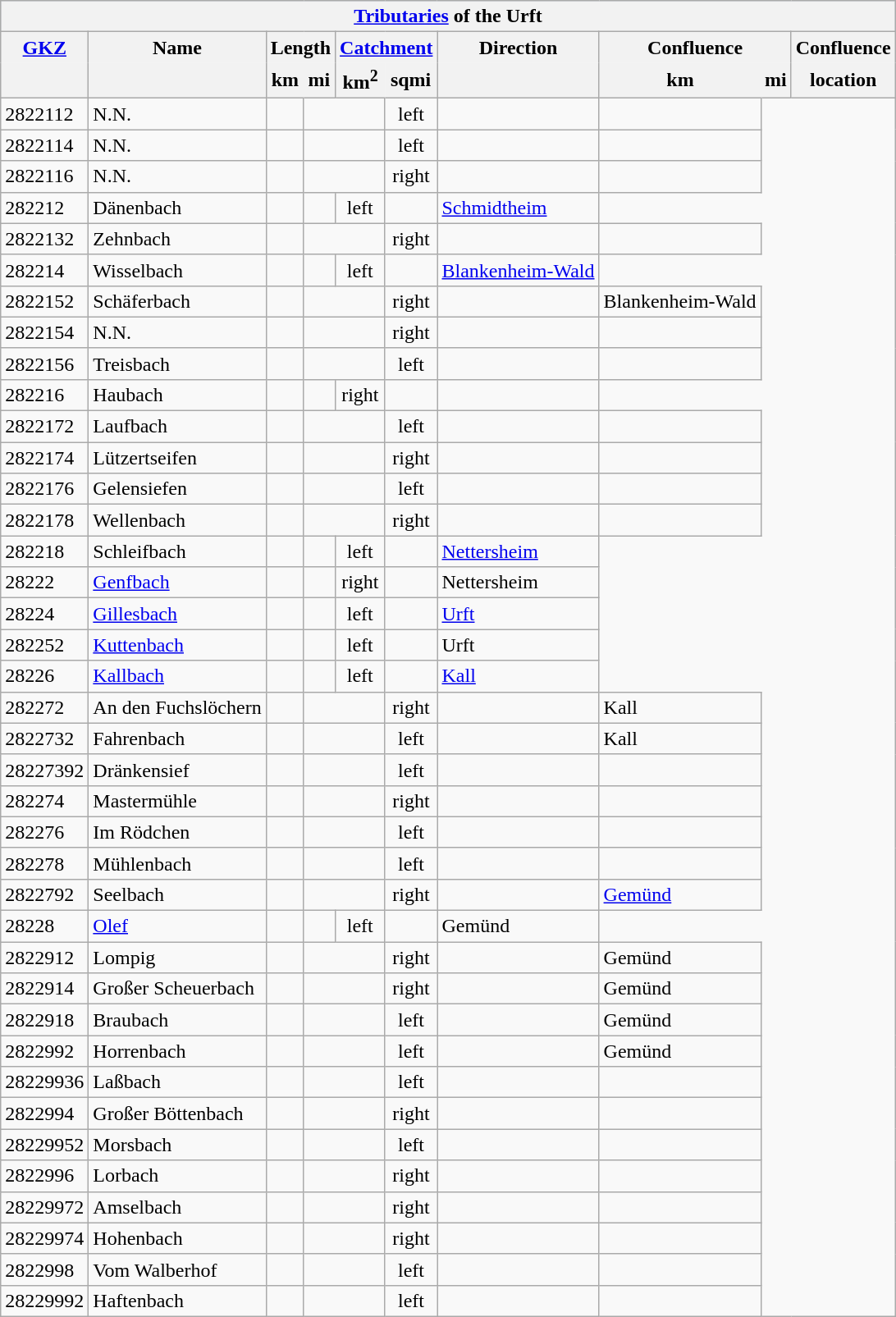<table class="wikitable sortable">
<tr style="background-color:#CEDAF2">
<th colspan=10><a href='#'>Tributaries</a> of the Urft</th>
</tr>
<tr>
<th style="border-width:thin thin 0;"><a href='#'>GKZ</a></th>
<th style="border-width:thin thin 0;">Name</th>
<th colspan=2 style="border-width:thin thin 0;">Length</th>
<th colspan=2 style="border-width:thin thin 0;"><a href='#'>Catchment</a></th>
<th scope=col style="text-align:center;border-width:thin thin 0;">Direction</th>
<th colspan=2 style="border-width:thin thin 0;">Confluence</th>
<th style="border-width:thin thin 0;">Confluence</th>
</tr>
<tr>
<th style="border-width:0 thin thin;"></th>
<th style="border-width:0 thin thin;"></th>
<th style="border-width:0 0 thin thin;">km</th>
<th class="unsortable" style="border-width:0 thin thin 0;">mi</th>
<th style="border-width:0 0 thin thin;">km<sup>2</sup></th>
<th class="unsortable" style="border-width:0 thin thin 0;">sqmi</th>
<th style="border-width:0 thin thin;"></th>
<th style="border-width:0 0 thin thin;">km</th>
<th class="unsortable" style="border-width:0 thin thin 0;">mi</th>
<th style="border-width:0 thin thin;">location</th>
</tr>
<tr>
<td>2822112</td>
<td>N.N.</td>
<td></td>
<td colspan=2></td>
<td style="text-align:center;">left</td>
<td></td>
<td></td>
</tr>
<tr>
<td>2822114</td>
<td>N.N.</td>
<td></td>
<td colspan=2></td>
<td style="text-align:center;">left</td>
<td></td>
<td></td>
</tr>
<tr>
<td>2822116</td>
<td>N.N.</td>
<td></td>
<td colspan=2></td>
<td style="text-align:center;">right</td>
<td></td>
<td></td>
</tr>
<tr>
<td>282212</td>
<td>Dänenbach</td>
<td></td>
<td></td>
<td style="text-align:center;">left</td>
<td></td>
<td><a href='#'>Schmidtheim</a></td>
</tr>
<tr>
<td>2822132</td>
<td>Zehnbach</td>
<td></td>
<td colspan=2></td>
<td style="text-align:center;">right</td>
<td></td>
<td></td>
</tr>
<tr>
<td>282214</td>
<td>Wisselbach</td>
<td></td>
<td></td>
<td style="text-align:center;">left</td>
<td></td>
<td><a href='#'>Blankenheim-Wald</a></td>
</tr>
<tr>
<td>2822152</td>
<td>Schäferbach</td>
<td></td>
<td colspan=2></td>
<td style="text-align:center;">right</td>
<td></td>
<td>Blankenheim-Wald</td>
</tr>
<tr>
<td>2822154</td>
<td>N.N.</td>
<td></td>
<td colspan=2></td>
<td style="text-align:center;">right</td>
<td></td>
<td></td>
</tr>
<tr>
<td>2822156</td>
<td>Treisbach</td>
<td></td>
<td colspan=2></td>
<td style="text-align:center;">left</td>
<td></td>
<td></td>
</tr>
<tr>
<td>282216</td>
<td>Haubach</td>
<td></td>
<td></td>
<td style="text-align:center;">right</td>
<td></td>
<td></td>
</tr>
<tr>
<td>2822172</td>
<td>Laufbach</td>
<td></td>
<td colspan=2></td>
<td style="text-align:center;">left</td>
<td></td>
<td></td>
</tr>
<tr>
<td>2822174</td>
<td>Lützertseifen</td>
<td></td>
<td colspan=2></td>
<td style="text-align:center;">right</td>
<td></td>
<td></td>
</tr>
<tr>
<td>2822176</td>
<td>Gelensiefen</td>
<td></td>
<td colspan=2></td>
<td style="text-align:center;">left</td>
<td></td>
<td></td>
</tr>
<tr>
<td>2822178</td>
<td>Wellenbach</td>
<td></td>
<td colspan=2></td>
<td style="text-align:center;">right</td>
<td></td>
<td></td>
</tr>
<tr>
<td>282218</td>
<td>Schleifbach</td>
<td></td>
<td></td>
<td style="text-align:center;">left</td>
<td></td>
<td><a href='#'>Nettersheim</a></td>
</tr>
<tr>
<td>28222</td>
<td><a href='#'>Genfbach</a></td>
<td></td>
<td></td>
<td style="text-align:center;">right</td>
<td></td>
<td>Nettersheim</td>
</tr>
<tr>
<td>28224</td>
<td><a href='#'>Gillesbach</a></td>
<td></td>
<td></td>
<td style="text-align:center;">left</td>
<td></td>
<td><a href='#'>Urft</a></td>
</tr>
<tr>
<td>282252</td>
<td><a href='#'>Kuttenbach</a></td>
<td></td>
<td></td>
<td style="text-align:center;">left</td>
<td></td>
<td>Urft</td>
</tr>
<tr>
<td>28226</td>
<td><a href='#'>Kallbach</a></td>
<td></td>
<td></td>
<td style="text-align:center;">left</td>
<td></td>
<td><a href='#'>Kall</a></td>
</tr>
<tr>
<td>282272</td>
<td>An den Fuchslöchern</td>
<td></td>
<td colspan=2></td>
<td style="text-align:center;">right</td>
<td></td>
<td>Kall</td>
</tr>
<tr>
<td>2822732</td>
<td>Fahrenbach</td>
<td></td>
<td colspan=2></td>
<td style="text-align:center;">left</td>
<td></td>
<td>Kall</td>
</tr>
<tr>
<td>28227392</td>
<td>Dränkensief</td>
<td></td>
<td colspan=2></td>
<td style="text-align:center;">left</td>
<td></td>
<td></td>
</tr>
<tr>
<td>282274</td>
<td>Mastermühle</td>
<td></td>
<td colspan=2></td>
<td style="text-align:center;">right</td>
<td></td>
<td></td>
</tr>
<tr>
<td>282276</td>
<td>Im Rödchen</td>
<td></td>
<td colspan=2></td>
<td style="text-align:center;">left</td>
<td></td>
<td></td>
</tr>
<tr>
<td>282278</td>
<td>Mühlenbach</td>
<td></td>
<td colspan=2></td>
<td style="text-align:center;">left</td>
<td></td>
<td></td>
</tr>
<tr>
<td>2822792</td>
<td>Seelbach</td>
<td></td>
<td colspan=2></td>
<td style="text-align:center;">right</td>
<td></td>
<td><a href='#'>Gemünd</a></td>
</tr>
<tr>
<td>28228</td>
<td><a href='#'>Olef</a></td>
<td></td>
<td></td>
<td style="text-align:center;">left</td>
<td></td>
<td>Gemünd</td>
</tr>
<tr>
<td>2822912</td>
<td>Lompig</td>
<td></td>
<td colspan=2></td>
<td style="text-align:center;">right</td>
<td></td>
<td>Gemünd</td>
</tr>
<tr>
<td>2822914</td>
<td>Großer Scheuerbach</td>
<td></td>
<td colspan=2></td>
<td style="text-align:center;">right</td>
<td></td>
<td>Gemünd</td>
</tr>
<tr>
<td>2822918</td>
<td>Braubach</td>
<td></td>
<td colspan=2></td>
<td style="text-align:center;">left</td>
<td></td>
<td>Gemünd</td>
</tr>
<tr>
<td>2822992</td>
<td>Horrenbach</td>
<td></td>
<td colspan=2></td>
<td style="text-align:center;">left</td>
<td></td>
<td>Gemünd</td>
</tr>
<tr>
<td>28229936</td>
<td>Laßbach</td>
<td></td>
<td colspan=2></td>
<td style="text-align:center;">left</td>
<td></td>
<td></td>
</tr>
<tr>
<td>2822994</td>
<td>Großer Böttenbach</td>
<td></td>
<td colspan=2></td>
<td style="text-align:center;">right</td>
<td></td>
<td></td>
</tr>
<tr>
<td>28229952</td>
<td>Morsbach</td>
<td></td>
<td colspan=2></td>
<td style="text-align:center;">left</td>
<td></td>
<td></td>
</tr>
<tr>
<td>2822996</td>
<td>Lorbach</td>
<td></td>
<td colspan=2></td>
<td style="text-align:center;">right</td>
<td></td>
<td></td>
</tr>
<tr>
<td>28229972</td>
<td>Amselbach</td>
<td></td>
<td colspan=2></td>
<td style="text-align:center;">right</td>
<td></td>
<td></td>
</tr>
<tr>
<td>28229974</td>
<td>Hohenbach</td>
<td></td>
<td colspan=2></td>
<td style="text-align:center;">right</td>
<td></td>
<td></td>
</tr>
<tr>
<td>2822998</td>
<td>Vom Walberhof</td>
<td></td>
<td colspan=2></td>
<td style="text-align:center;">left</td>
<td></td>
<td></td>
</tr>
<tr>
<td>28229992</td>
<td>Haftenbach</td>
<td></td>
<td colspan=2></td>
<td style="text-align:center;">left</td>
<td></td>
<td></td>
</tr>
</table>
